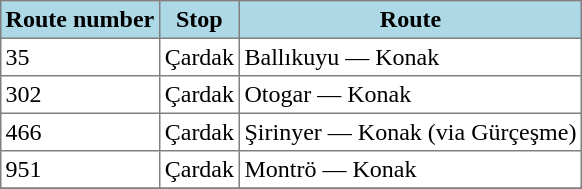<table class="toccolours" border="1" cellpadding="3" style="border-collapse:collapse;margin:1em auto;">
<tr style="background:lightblue;">
<th>Route number</th>
<th>Stop</th>
<th>Route</th>
</tr>
<tr>
<td>35</td>
<td>Çardak</td>
<td>Ballıkuyu — Konak</td>
</tr>
<tr>
<td>302</td>
<td>Çardak</td>
<td>Otogar — Konak</td>
</tr>
<tr>
<td>466</td>
<td>Çardak</td>
<td>Şirinyer — Konak (via Gürçeşme)</td>
</tr>
<tr>
<td>951</td>
<td>Çardak</td>
<td>Montrö — Konak</td>
</tr>
<tr>
</tr>
</table>
